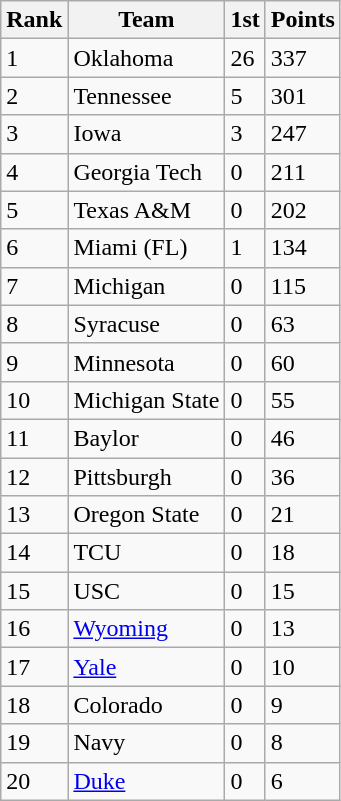<table class="wikitable">
<tr>
<th>Rank</th>
<th>Team</th>
<th>1st</th>
<th>Points</th>
</tr>
<tr>
<td>1</td>
<td>Oklahoma</td>
<td>26</td>
<td>337</td>
</tr>
<tr>
<td>2</td>
<td>Tennessee</td>
<td>5</td>
<td>301</td>
</tr>
<tr>
<td>3</td>
<td>Iowa</td>
<td>3</td>
<td>247</td>
</tr>
<tr>
<td>4</td>
<td>Georgia Tech</td>
<td>0</td>
<td>211</td>
</tr>
<tr>
<td>5</td>
<td>Texas A&M</td>
<td>0</td>
<td>202</td>
</tr>
<tr>
<td>6</td>
<td>Miami (FL)</td>
<td>1</td>
<td>134</td>
</tr>
<tr>
<td>7</td>
<td>Michigan</td>
<td>0</td>
<td>115</td>
</tr>
<tr>
<td>8</td>
<td>Syracuse</td>
<td>0</td>
<td>63</td>
</tr>
<tr>
<td>9</td>
<td>Minnesota</td>
<td>0</td>
<td>60</td>
</tr>
<tr>
<td>10</td>
<td>Michigan State</td>
<td>0</td>
<td>55</td>
</tr>
<tr>
<td>11</td>
<td>Baylor</td>
<td>0</td>
<td>46</td>
</tr>
<tr>
<td>12</td>
<td>Pittsburgh</td>
<td>0</td>
<td>36</td>
</tr>
<tr>
<td>13</td>
<td>Oregon State</td>
<td>0</td>
<td>21</td>
</tr>
<tr>
<td>14</td>
<td>TCU</td>
<td>0</td>
<td>18</td>
</tr>
<tr>
<td>15</td>
<td>USC</td>
<td>0</td>
<td>15</td>
</tr>
<tr>
<td>16</td>
<td><a href='#'>Wyoming</a></td>
<td>0</td>
<td>13</td>
</tr>
<tr>
<td>17</td>
<td><a href='#'>Yale</a></td>
<td>0</td>
<td>10</td>
</tr>
<tr>
<td>18</td>
<td>Colorado</td>
<td>0</td>
<td>9</td>
</tr>
<tr>
<td>19</td>
<td>Navy</td>
<td>0</td>
<td>8</td>
</tr>
<tr>
<td>20</td>
<td><a href='#'>Duke</a></td>
<td>0</td>
<td>6</td>
</tr>
</table>
